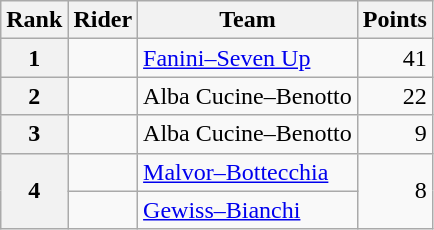<table class="wikitable">
<tr>
<th scope="col">Rank</th>
<th scope="col">Rider</th>
<th scope="col">Team</th>
<th scope="col">Points</th>
</tr>
<tr>
<th scope="row">1</th>
<td></td>
<td><a href='#'>Fanini–Seven Up</a></td>
<td align=right>41</td>
</tr>
<tr>
<th scope="row">2</th>
<td></td>
<td>Alba Cucine–Benotto</td>
<td align=right>22</td>
</tr>
<tr>
<th scope="row">3</th>
<td></td>
<td>Alba Cucine–Benotto</td>
<td align=right>9</td>
</tr>
<tr>
<th scope="row" rowspan="2">4</th>
<td></td>
<td><a href='#'>Malvor–Bottecchia</a></td>
<td align=right rowspan="2">8</td>
</tr>
<tr>
<td></td>
<td><a href='#'>Gewiss–Bianchi</a></td>
</tr>
</table>
